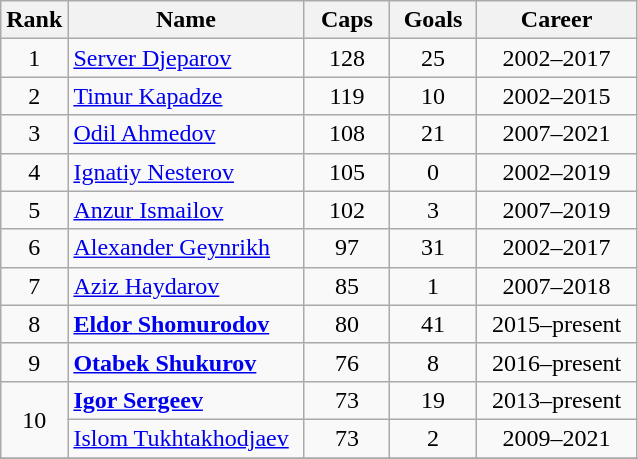<table class="wikitable sortable" style="text-align: center">
<tr>
<th width=30>Rank</th>
<th width=150>Name</th>
<th width=50>Caps</th>
<th width=50>Goals</th>
<th width=100>Career</th>
</tr>
<tr>
<td>1</td>
<td align=left><a href='#'>Server Djeparov</a></td>
<td>128</td>
<td>25</td>
<td>2002–2017</td>
</tr>
<tr>
<td>2</td>
<td align=left><a href='#'>Timur Kapadze</a></td>
<td>119</td>
<td>10</td>
<td>2002–2015</td>
</tr>
<tr>
<td>3</td>
<td align=left><a href='#'>Odil Ahmedov</a></td>
<td>108</td>
<td>21</td>
<td>2007–2021</td>
</tr>
<tr>
<td>4</td>
<td align=left><a href='#'>Ignatiy Nesterov</a></td>
<td>105</td>
<td>0</td>
<td>2002–2019</td>
</tr>
<tr>
<td>5</td>
<td align=left><a href='#'>Anzur Ismailov</a></td>
<td>102</td>
<td>3</td>
<td>2007–2019</td>
</tr>
<tr>
<td>6</td>
<td align=left><a href='#'>Alexander Geynrikh</a></td>
<td>97</td>
<td>31</td>
<td>2002–2017</td>
</tr>
<tr>
<td>7</td>
<td align=left><a href='#'>Aziz Haydarov</a></td>
<td>85</td>
<td>1</td>
<td>2007–2018</td>
</tr>
<tr>
<td>8</td>
<td align=left><strong><a href='#'>Eldor Shomurodov</a></strong></td>
<td>80</td>
<td>41</td>
<td>2015–present</td>
</tr>
<tr>
<td>9</td>
<td align=left><strong><a href='#'>Otabek Shukurov</a></strong></td>
<td>76</td>
<td>8</td>
<td>2016–present</td>
</tr>
<tr>
<td rowspan=2>10</td>
<td align=left><strong><a href='#'>Igor Sergeev</a></strong></td>
<td>73</td>
<td>19</td>
<td>2013–present</td>
</tr>
<tr>
<td align=left><a href='#'>Islom Tukhtakhodjaev</a></td>
<td>73</td>
<td>2</td>
<td>2009–2021</td>
</tr>
<tr>
</tr>
</table>
